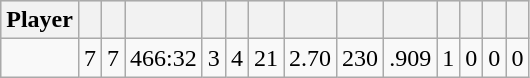<table class="wikitable sortable" style="text-align:center;">
<tr style="text-align:center; background:#ddd;">
<th>Player</th>
<th></th>
<th></th>
<th></th>
<th></th>
<th></th>
<th></th>
<th></th>
<th></th>
<th></th>
<th></th>
<th></th>
<th></th>
<th></th>
</tr>
<tr>
<td></td>
<td>7</td>
<td>7</td>
<td>466:32</td>
<td>3</td>
<td>4</td>
<td>21</td>
<td>2.70</td>
<td>230</td>
<td>.909</td>
<td>1</td>
<td>0</td>
<td>0</td>
<td>0</td>
</tr>
</table>
